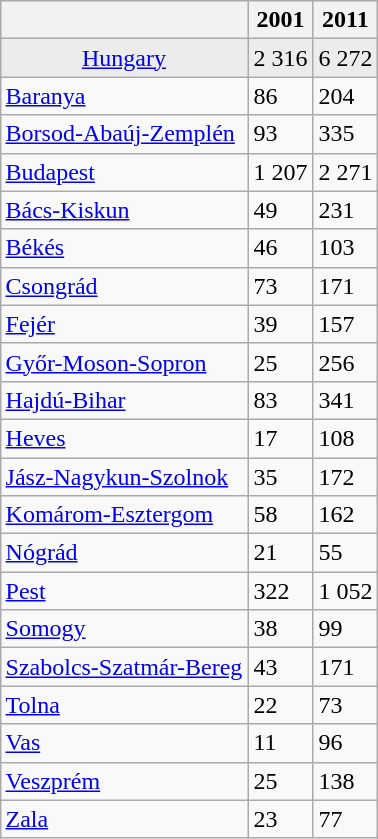<table class="wikitable sortable" style="margin-left:auto;margin-right:auto" style="text-align:right;">
<tr bgcolor="#ececec" valign=top>
<th></th>
<th>2001</th>
<th>2011</th>
</tr>
<tr bgcolor="#ececec" valign=top>
<td align="center"><a href='#'>Hungary</a></td>
<td>2 316</td>
<td>6 272</td>
</tr>
<tr>
<td align="left"><a href='#'>Baranya</a></td>
<td>86</td>
<td>204</td>
</tr>
<tr>
<td align="left"><a href='#'>Borsod-Abaúj-Zemplén</a></td>
<td>93</td>
<td>335</td>
</tr>
<tr>
<td align="left"><a href='#'>Budapest</a></td>
<td>1 207</td>
<td>2 271</td>
</tr>
<tr>
<td align="left"><a href='#'>Bács-Kiskun</a></td>
<td>49</td>
<td>231</td>
</tr>
<tr>
<td align="left"><a href='#'>Békés</a></td>
<td>46</td>
<td>103</td>
</tr>
<tr>
<td align="left"><a href='#'>Csongrád</a></td>
<td>73</td>
<td>171</td>
</tr>
<tr>
<td align="left"><a href='#'>Fejér</a></td>
<td>39</td>
<td>157</td>
</tr>
<tr>
<td align="left"><a href='#'>Győr-Moson-Sopron</a></td>
<td>25</td>
<td>256</td>
</tr>
<tr>
<td align="left"><a href='#'>Hajdú-Bihar</a></td>
<td>83</td>
<td>341</td>
</tr>
<tr>
<td align="left"><a href='#'>Heves</a></td>
<td>17</td>
<td>108</td>
</tr>
<tr>
<td align="left"><a href='#'>Jász-Nagykun-Szolnok</a></td>
<td>35</td>
<td>172</td>
</tr>
<tr>
<td align="left"><a href='#'>Komárom-Esztergom</a></td>
<td>58</td>
<td>162</td>
</tr>
<tr>
<td align="left"><a href='#'>Nógrád</a></td>
<td>21</td>
<td>55</td>
</tr>
<tr>
<td align="left"><a href='#'>Pest</a></td>
<td>322</td>
<td>1 052</td>
</tr>
<tr>
<td align="left"><a href='#'>Somogy</a></td>
<td>38</td>
<td>99</td>
</tr>
<tr>
<td align="left"><a href='#'>Szabolcs-Szatmár-Bereg</a></td>
<td>43</td>
<td>171</td>
</tr>
<tr>
<td align="left"><a href='#'>Tolna</a></td>
<td>22</td>
<td>73</td>
</tr>
<tr>
<td align="left"><a href='#'>Vas</a></td>
<td>11</td>
<td>96</td>
</tr>
<tr>
<td align="left"><a href='#'>Veszprém</a></td>
<td>25</td>
<td>138</td>
</tr>
<tr>
<td align="left"><a href='#'>Zala</a></td>
<td>23</td>
<td>77</td>
</tr>
</table>
